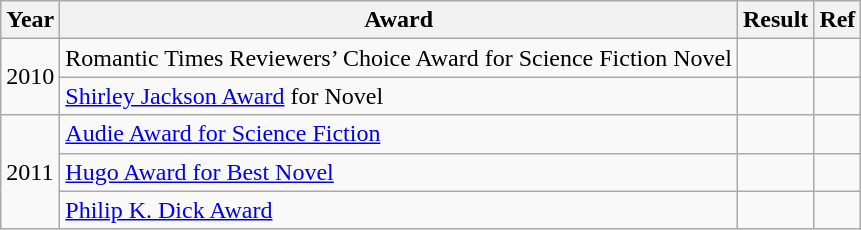<table class="wikitable sortable mw-collapsible">
<tr>
<th>Year</th>
<th>Award</th>
<th>Result</th>
<th>Ref</th>
</tr>
<tr>
<td rowspan="2">2010</td>
<td>Romantic Times Reviewers’ Choice Award for Science Fiction Novel</td>
<td></td>
<td></td>
</tr>
<tr>
<td><a href='#'>Shirley Jackson Award</a> for Novel</td>
<td></td>
<td></td>
</tr>
<tr>
<td rowspan="3">2011</td>
<td><a href='#'>Audie Award for Science Fiction</a></td>
<td></td>
<td></td>
</tr>
<tr>
<td><a href='#'>Hugo Award for Best Novel</a></td>
<td></td>
<td></td>
</tr>
<tr>
<td><a href='#'>Philip K. Dick Award</a></td>
<td></td>
<td></td>
</tr>
</table>
